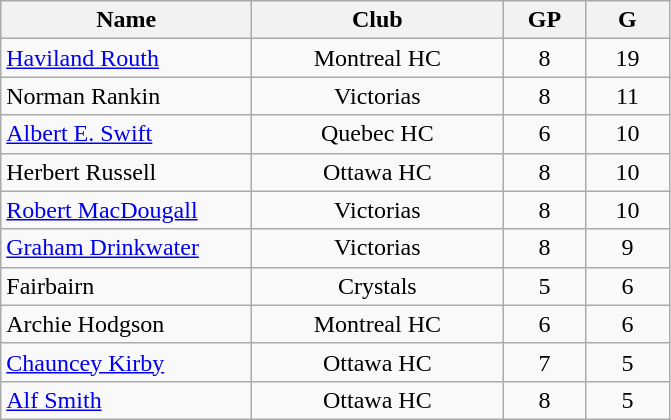<table class="wikitable" style="text-align:center;">
<tr>
<th style="width:10em">Name</th>
<th style="width:10em">Club</th>
<th style="width:3em">GP</th>
<th style="width:3em">G</th>
</tr>
<tr>
<td align="left"><a href='#'> Haviland Routh</a></td>
<td>Montreal HC</td>
<td>8</td>
<td>19</td>
</tr>
<tr>
<td align="left">Norman Rankin</td>
<td>Victorias</td>
<td>8</td>
<td>11</td>
</tr>
<tr>
<td align="left"><a href='#'> Albert E. Swift</a></td>
<td>Quebec HC</td>
<td>6</td>
<td>10</td>
</tr>
<tr>
<td align="left">Herbert Russell</td>
<td>Ottawa HC</td>
<td>8</td>
<td>10</td>
</tr>
<tr>
<td align="left"><a href='#'>Robert MacDougall</a></td>
<td>Victorias</td>
<td>8</td>
<td>10</td>
</tr>
<tr>
<td align="left"><a href='#'> Graham Drinkwater</a></td>
<td>Victorias</td>
<td>8</td>
<td>9</td>
</tr>
<tr>
<td align="left">Fairbairn</td>
<td>Crystals</td>
<td>5</td>
<td>6</td>
</tr>
<tr>
<td align="left">Archie Hodgson</td>
<td>Montreal HC</td>
<td>6</td>
<td>6</td>
</tr>
<tr>
<td align="left"><a href='#'> Chauncey Kirby</a></td>
<td>Ottawa HC</td>
<td>7</td>
<td>5</td>
</tr>
<tr>
<td align="left"><a href='#'> Alf Smith</a></td>
<td>Ottawa HC</td>
<td>8</td>
<td>5</td>
</tr>
</table>
